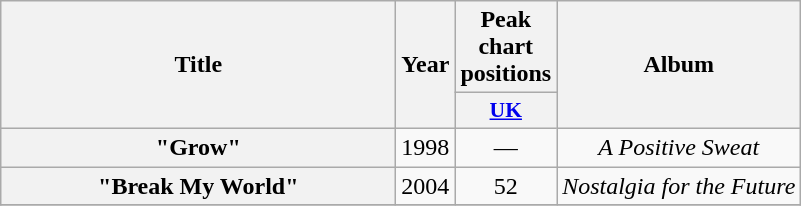<table class="wikitable plainrowheaders" style="text-align:center;">
<tr>
<th scope="col" rowspan="2" style="width:16em;">Title</th>
<th scope="col" rowspan="2">Year</th>
<th scope="col" colspan="1">Peak chart positions</th>
<th scope="col" rowspan="2">Album</th>
</tr>
<tr>
<th scope="col" style="width:3em;font-size:90%;"><a href='#'>UK</a><br></th>
</tr>
<tr>
<th scope="row">"Grow"<br></th>
<td>1998</td>
<td>—</td>
<td><em>A Positive Sweat</em></td>
</tr>
<tr>
<th scope="row">"Break My World"<br></th>
<td>2004</td>
<td>52</td>
<td><em>Nostalgia for the Future</em></td>
</tr>
<tr>
</tr>
</table>
